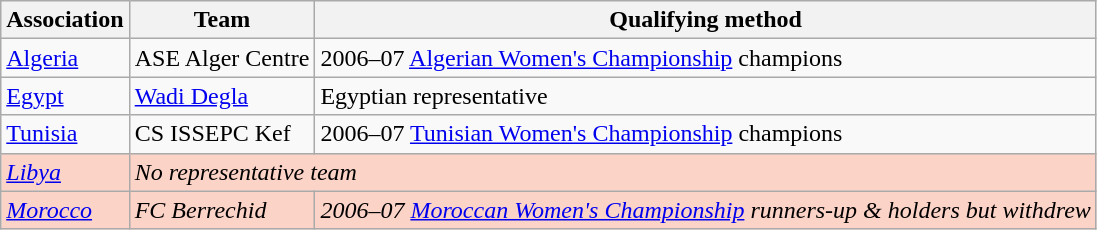<table class="wikitable">
<tr>
<th>Association</th>
<th>Team</th>
<th>Qualifying method</th>
</tr>
<tr>
<td> <a href='#'>Algeria</a></td>
<td>ASE Alger Centre</td>
<td>2006–07 <a href='#'>Algerian Women's Championship</a> champions</td>
</tr>
<tr>
<td> <a href='#'>Egypt</a></td>
<td><a href='#'>Wadi Degla</a></td>
<td>Egyptian representative</td>
</tr>
<tr>
<td> <a href='#'>Tunisia</a></td>
<td>CS ISSEPC Kef</td>
<td>2006–07 <a href='#'>Tunisian Women's Championship</a> champions</td>
</tr>
<tr bgcolor=#fcd3c7>
<td> <em><a href='#'>Libya</a></em></td>
<td colspan=2><em>No representative team</em></td>
</tr>
<tr bgcolor=#fcd3c7>
<td> <em><a href='#'>Morocco</a></em></td>
<td><em>FC Berrechid</em></td>
<td><em>2006–07 <a href='#'>Moroccan Women's Championship</a> runners-up & holders but withdrew</em></td>
</tr>
</table>
